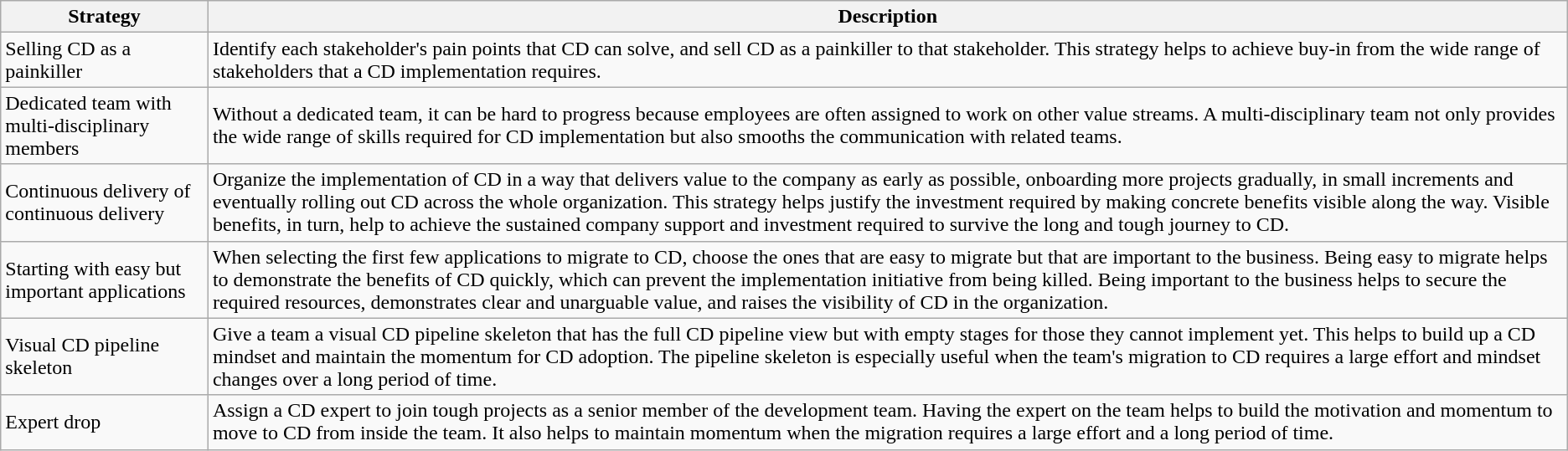<table class="wikitable">
<tr>
<th>Strategy</th>
<th>Description</th>
</tr>
<tr>
<td>Selling CD as a painkiller</td>
<td>Identify each stakeholder's pain points that CD can solve, and sell CD as a painkiller to that stakeholder. This strategy helps to achieve buy-in from the wide range of stakeholders that a CD implementation requires.</td>
</tr>
<tr>
<td>Dedicated team with multi-disciplinary members</td>
<td>Without a dedicated team, it can be hard to progress because employees are often assigned to work on other value streams. A multi-disciplinary team not only provides the wide range of skills required for CD implementation but also smooths the communication with related teams.</td>
</tr>
<tr>
<td>Continuous delivery of continuous delivery</td>
<td>Organize the implementation of CD in a way that delivers value to the company as early as possible, onboarding more projects gradually, in small increments and eventually rolling out CD across the whole organization. This strategy helps justify the investment required by making concrete benefits visible along the way. Visible benefits, in turn, help to achieve the sustained company support and investment required to survive the long and tough journey to CD.</td>
</tr>
<tr>
<td>Starting with easy but important applications</td>
<td>When selecting the first few applications to migrate to CD, choose the ones that are easy to migrate but that are important to the business. Being easy to migrate helps to demonstrate the benefits of CD quickly, which can prevent the implementation initiative from being killed. Being important to the business helps to secure the required resources, demonstrates clear and unarguable value, and raises the visibility of CD in the organization.</td>
</tr>
<tr>
<td>Visual CD pipeline skeleton</td>
<td>Give a team a visual CD pipeline skeleton that has the full CD pipeline view but with empty stages for those they cannot implement yet. This helps to build up a CD mindset and maintain the momentum for CD adoption. The pipeline skeleton is especially useful when the team's migration to CD requires a large effort and mindset changes over a long period of time.</td>
</tr>
<tr>
<td>Expert drop</td>
<td>Assign a CD expert to join tough projects as a senior member of the development team. Having the expert on the team helps to build the motivation and momentum to move to CD from inside the team. It also helps to maintain momentum when the migration requires a large effort and a long period of time.</td>
</tr>
</table>
